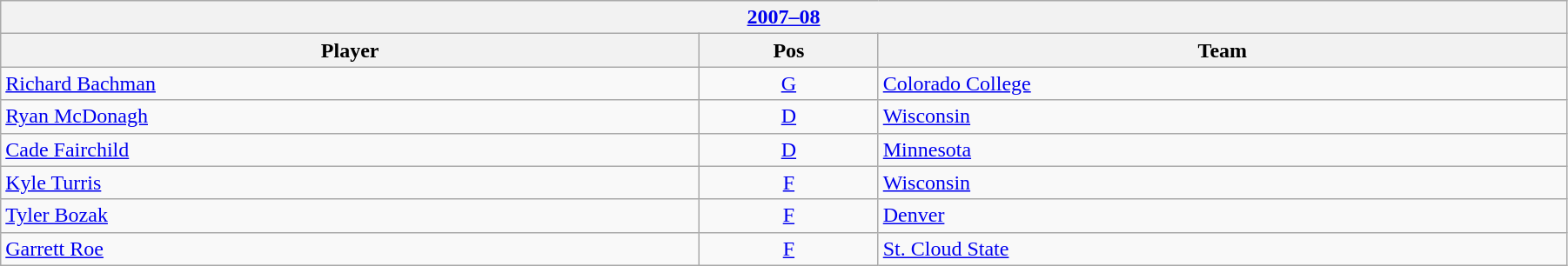<table class="wikitable" width=95%>
<tr>
<th colspan=3><a href='#'>2007–08</a></th>
</tr>
<tr>
<th>Player</th>
<th>Pos</th>
<th>Team</th>
</tr>
<tr>
<td><a href='#'>Richard Bachman</a></td>
<td align=center><a href='#'>G</a></td>
<td><a href='#'>Colorado College</a></td>
</tr>
<tr>
<td><a href='#'>Ryan McDonagh</a></td>
<td align=center><a href='#'>D</a></td>
<td><a href='#'>Wisconsin</a></td>
</tr>
<tr>
<td><a href='#'>Cade Fairchild</a></td>
<td align=center><a href='#'>D</a></td>
<td><a href='#'>Minnesota</a></td>
</tr>
<tr>
<td><a href='#'>Kyle Turris</a></td>
<td align=center><a href='#'>F</a></td>
<td><a href='#'>Wisconsin</a></td>
</tr>
<tr>
<td><a href='#'>Tyler Bozak</a></td>
<td align=center><a href='#'>F</a></td>
<td><a href='#'>Denver</a></td>
</tr>
<tr>
<td><a href='#'>Garrett Roe</a></td>
<td align=center><a href='#'>F</a></td>
<td><a href='#'>St. Cloud State</a></td>
</tr>
</table>
